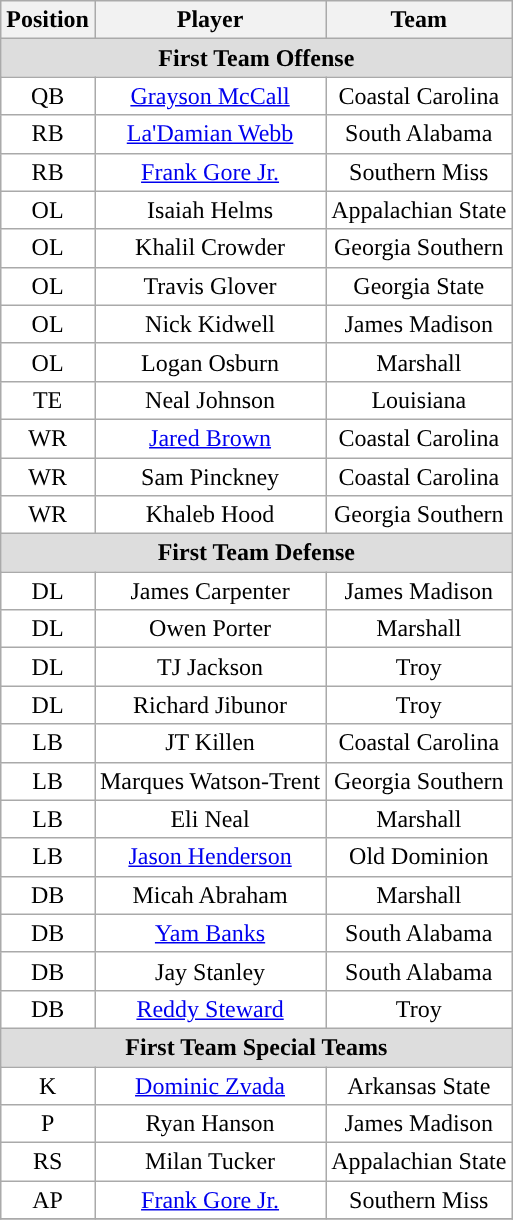<table class="wikitable" border="0" style="text-align:center;">
<tr>
<th>Position</th>
<th>Player</th>
<th>Team</th>
</tr>
<tr>
<td colspan="3" style="text-align:center; background:#ddd;"><strong>First Team Offense </strong></td>
</tr>
<tr>
<td style="background:white">QB</td>
<td style="background:white"><a href='#'>Grayson McCall</a></td>
<td style="background:white">Coastal Carolina</td>
</tr>
<tr>
<td style="background:white">RB</td>
<td style="background:white"><a href='#'>La'Damian Webb</a></td>
<td style="background:white">South Alabama</td>
</tr>
<tr>
<td style="background:white">RB</td>
<td style="background:white"><a href='#'>Frank Gore Jr.</a></td>
<td style="background:white">Southern Miss</td>
</tr>
<tr>
<td style="background:white">OL</td>
<td style="background:white">Isaiah Helms</td>
<td style="background:white">Appalachian State</td>
</tr>
<tr>
<td style="background:white">OL</td>
<td style="background:white">Khalil Crowder</td>
<td style="background:white">Georgia Southern</td>
</tr>
<tr>
<td style="background:white">OL</td>
<td style="background:white">Travis Glover</td>
<td style="background:white">Georgia State</td>
</tr>
<tr>
<td style="background:white">OL</td>
<td style="background:white">Nick Kidwell</td>
<td style="background:white">James Madison</td>
</tr>
<tr>
<td style="background:white">OL</td>
<td style="background:white">Logan Osburn</td>
<td style="background:white">Marshall</td>
</tr>
<tr>
<td style="background:white">TE</td>
<td style="background:white">Neal Johnson</td>
<td style="background:white">Louisiana</td>
</tr>
<tr>
<td style="background:white">WR</td>
<td style="background:white"><a href='#'>Jared Brown</a></td>
<td style="background:white">Coastal Carolina</td>
</tr>
<tr>
<td style="background:white">WR</td>
<td style="background:white">Sam Pinckney</td>
<td style="background:white">Coastal Carolina</td>
</tr>
<tr>
<td style="background:white">WR</td>
<td style="background:white">Khaleb Hood</td>
<td style="background:white">Georgia Southern</td>
</tr>
<tr>
<td colspan="3" style="text-align:center; background:#ddd;"><strong>First Team Defense</strong></td>
</tr>
<tr>
<td style="background:white">DL</td>
<td style="background:white">James Carpenter</td>
<td style="background:white">James Madison</td>
</tr>
<tr>
<td style="background:white">DL</td>
<td style="background:white">Owen Porter</td>
<td style="background:white">Marshall</td>
</tr>
<tr>
<td style="background:white">DL</td>
<td style="background:white">TJ Jackson</td>
<td style="background:white">Troy</td>
</tr>
<tr>
<td style="background:white">DL</td>
<td style="background:white">Richard Jibunor</td>
<td style="background:white">Troy</td>
</tr>
<tr>
<td style="background:white">LB</td>
<td style="background:white">JT Killen</td>
<td style="background:white">Coastal Carolina</td>
</tr>
<tr>
<td style="background:white">LB</td>
<td style="background:white">Marques Watson-Trent</td>
<td style="background:white">Georgia Southern</td>
</tr>
<tr>
<td style="background:white">LB</td>
<td style="background:white">Eli Neal</td>
<td style="background:white">Marshall</td>
</tr>
<tr>
<td style="background:white">LB</td>
<td style="background:white"><a href='#'>Jason Henderson</a></td>
<td style="background:white">Old Dominion</td>
</tr>
<tr>
<td style="background:white">DB</td>
<td style="background:white">Micah Abraham</td>
<td style="background:white">Marshall</td>
</tr>
<tr>
<td style="background:white">DB</td>
<td style="background:white"><a href='#'>Yam Banks</a></td>
<td style="background:white">South Alabama</td>
</tr>
<tr>
<td style="background:white">DB</td>
<td style="background:white">Jay Stanley</td>
<td style="background:white">South Alabama</td>
</tr>
<tr>
<td style="background:white">DB</td>
<td style="background:white"><a href='#'>Reddy Steward</a></td>
<td style="background:white">Troy</td>
</tr>
<tr>
<td colspan="3" style="text-align:center; background:#ddd;"><strong>First Team Special Teams</strong></td>
</tr>
<tr>
<td style="background:white">K</td>
<td style="background:white"><a href='#'>Dominic Zvada</a></td>
<td style="background:white">Arkansas State</td>
</tr>
<tr>
<td style="background:white">P</td>
<td style="background:white">Ryan Hanson</td>
<td style="background:white">James Madison</td>
</tr>
<tr>
<td style="background:white">RS</td>
<td style="background:white">Milan Tucker</td>
<td style="background:white">Appalachian State</td>
</tr>
<tr>
<td style="background:white">AP</td>
<td style="background:white"><a href='#'>Frank Gore Jr.</a></td>
<td style="background:white">Southern Miss</td>
</tr>
<tr>
</tr>
</table>
